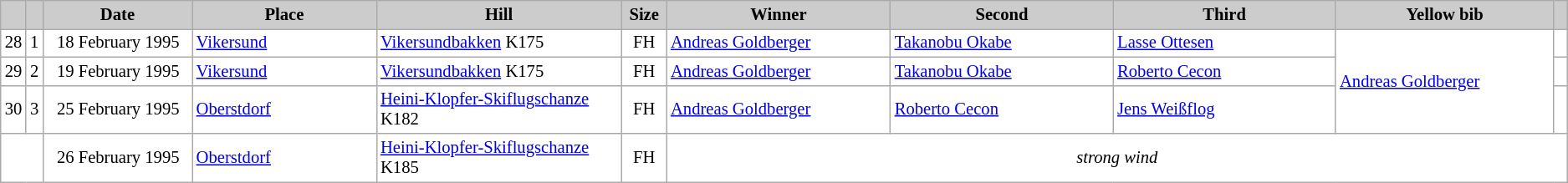<table class="wikitable plainrowheaders" style="background:#fff; font-size:86%; line-height:16px; border:gray solid 1px; border-collapse:collapse;">
<tr style="background:#ccc; text-align:center;">
<th scope="col" style="background:#ccc; width=10 px;"></th>
<th scope="col" style="background:#ccc; width=10 px;"></th>
<th scope="col" style="background:#ccc; width:120px;">Date</th>
<th scope="col" style="background:#ccc; width:150px;">Place</th>
<th scope="col" style="background:#ccc; width:200px;">Hill</th>
<th scope="col" style="background:#ccc; width:30px;">Size</th>
<th scope="col" style="background:#ccc; width:185px;">Winner</th>
<th scope="col" style="background:#ccc; width:185px;">Second</th>
<th scope="col" style="background:#ccc; width:185px;">Third</th>
<th scope="col" style="background:#ccc; width:180px;">Yellow bib</th>
<th scope="col" style="background:#ccc; width:5px;"></th>
</tr>
<tr>
<td align=center>28</td>
<td align=center>1</td>
<td align=right>18 February 1995  </td>
<td> <a href='#'>Vikersund</a></td>
<td><a href='#'>Vikersundbakken</a> K175</td>
<td align=center>FH</td>
<td> <a href='#'>Andreas Goldberger</a></td>
<td> <a href='#'>Takanobu Okabe</a></td>
<td> <a href='#'>Lasse Ottesen</a></td>
<td rowspan=3> <a href='#'>Andreas Goldberger</a></td>
<td></td>
</tr>
<tr>
<td align=center>29</td>
<td align=center>2</td>
<td align=right>19 February 1995  </td>
<td> <a href='#'>Vikersund</a></td>
<td><a href='#'>Vikersundbakken</a> K175</td>
<td align=center>FH</td>
<td> <a href='#'>Andreas Goldberger</a></td>
<td> <a href='#'>Takanobu Okabe</a></td>
<td> <a href='#'>Roberto Cecon</a></td>
<td></td>
</tr>
<tr>
<td align=center>30</td>
<td align=center>3</td>
<td align=right>25 February 1995  </td>
<td> <a href='#'>Oberstdorf</a></td>
<td><a href='#'>Heini-Klopfer-Skiflugschanze</a> K182</td>
<td align=center>FH</td>
<td> <a href='#'>Andreas Goldberger</a></td>
<td> <a href='#'>Roberto Cecon</a></td>
<td> <a href='#'>Jens Weißflog</a></td>
<td></td>
</tr>
<tr>
<td colspan=2></td>
<td align=right>26 February 1995  </td>
<td> <a href='#'>Oberstdorf</a></td>
<td><a href='#'>Heini-Klopfer-Skiflugschanze</a> K185</td>
<td align=center>FH</td>
<td colspan=5 align=center><em>strong wind</em></td>
</tr>
</table>
